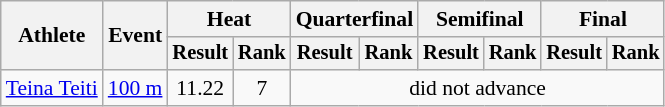<table class=wikitable style="font-size:90%">
<tr>
<th rowspan="2">Athlete</th>
<th rowspan="2">Event</th>
<th colspan="2">Heat</th>
<th colspan="2">Quarterfinal</th>
<th colspan="2">Semifinal</th>
<th colspan="2">Final</th>
</tr>
<tr style="font-size:95%">
<th>Result</th>
<th>Rank</th>
<th>Result</th>
<th>Rank</th>
<th>Result</th>
<th>Rank</th>
<th>Result</th>
<th>Rank</th>
</tr>
<tr align=center>
<td align=left><a href='#'>Teina Teiti</a></td>
<td align=left><a href='#'>100 m</a></td>
<td>11.22</td>
<td>7</td>
<td colspan=6>did not advance</td>
</tr>
</table>
